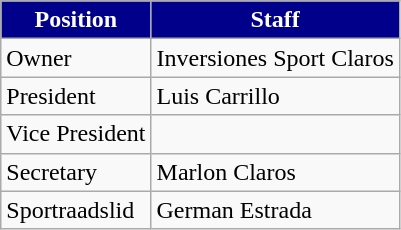<table class="wikitable">
<tr>
<th style="color:White; background:#00008B;">Position</th>
<th style="color:White; background:#00008B;">Staff</th>
</tr>
<tr>
<td>Owner</td>
<td>Inversiones Sport Claros</td>
</tr>
<tr>
<td>President</td>
<td> Luis Carrillo</td>
</tr>
<tr>
<td>Vice President</td>
<td></td>
</tr>
<tr>
<td>Secretary</td>
<td> Marlon Claros</td>
</tr>
<tr>
<td>Sportraadslid</td>
<td> German Estrada</td>
</tr>
</table>
